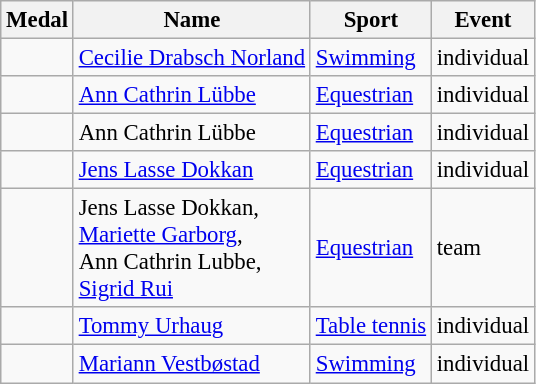<table class="wikitable" style="font-size:95%">
<tr>
<th>Medal</th>
<th>Name</th>
<th>Sport</th>
<th>Event</th>
</tr>
<tr>
<td></td>
<td><a href='#'>Cecilie Drabsch Norland</a></td>
<td><a href='#'>Swimming</a></td>
<td>individual</td>
</tr>
<tr>
<td></td>
<td><a href='#'>Ann Cathrin Lübbe</a></td>
<td><a href='#'>Equestrian</a></td>
<td>individual</td>
</tr>
<tr>
<td></td>
<td>Ann Cathrin Lübbe</td>
<td><a href='#'>Equestrian</a></td>
<td>individual</td>
</tr>
<tr>
<td></td>
<td><a href='#'>Jens Lasse Dokkan</a></td>
<td><a href='#'>Equestrian</a></td>
<td>individual</td>
</tr>
<tr>
<td></td>
<td>Jens Lasse Dokkan, <br><a href='#'>Mariette Garborg</a>, <br>Ann Cathrin Lubbe, <br><a href='#'>Sigrid Rui</a></td>
<td><a href='#'>Equestrian</a></td>
<td>team</td>
</tr>
<tr>
<td></td>
<td><a href='#'>Tommy Urhaug</a></td>
<td><a href='#'>Table tennis</a></td>
<td>individual</td>
</tr>
<tr>
<td></td>
<td><a href='#'>Mariann Vestbøstad</a></td>
<td><a href='#'>Swimming</a></td>
<td>individual</td>
</tr>
</table>
